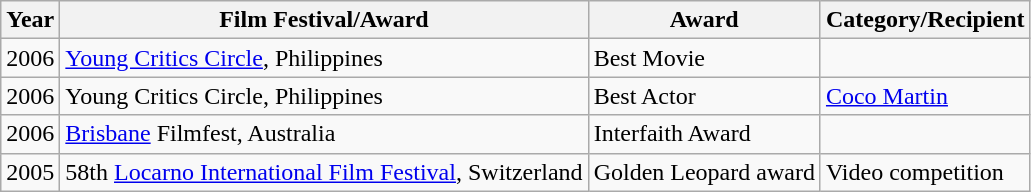<table class=wikitable>
<tr>
<th>Year</th>
<th>Film Festival/Award</th>
<th>Award</th>
<th>Category/Recipient</th>
</tr>
<tr>
<td>2006</td>
<td><a href='#'>Young Critics Circle</a>, Philippines</td>
<td>Best Movie</td>
<td></td>
</tr>
<tr>
<td>2006</td>
<td>Young Critics Circle, Philippines</td>
<td>Best Actor</td>
<td><a href='#'>Coco Martin</a></td>
</tr>
<tr>
<td>2006</td>
<td><a href='#'>Brisbane</a> Filmfest, Australia</td>
<td>Interfaith Award</td>
<td></td>
</tr>
<tr>
<td>2005</td>
<td>58th <a href='#'>Locarno International Film Festival</a>, Switzerland</td>
<td>Golden Leopard award</td>
<td>Video competition</td>
</tr>
</table>
